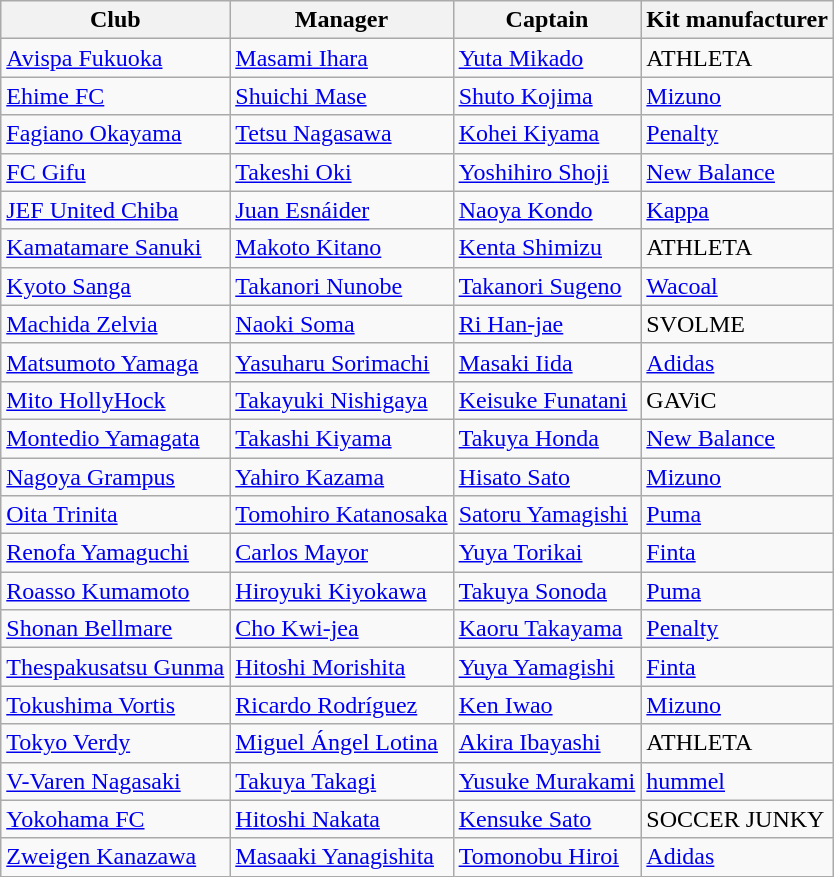<table class="wikitable sortable">
<tr>
<th>Club</th>
<th>Manager</th>
<th>Captain</th>
<th>Kit manufacturer</th>
</tr>
<tr>
<td><a href='#'>Avispa Fukuoka</a></td>
<td> <a href='#'>Masami Ihara</a></td>
<td> <a href='#'>Yuta Mikado</a></td>
<td>ATHLETA</td>
</tr>
<tr>
<td><a href='#'>Ehime FC</a></td>
<td> <a href='#'>Shuichi Mase</a></td>
<td> <a href='#'>Shuto Kojima</a></td>
<td><a href='#'>Mizuno</a></td>
</tr>
<tr>
<td><a href='#'>Fagiano Okayama</a></td>
<td> <a href='#'>Tetsu Nagasawa</a></td>
<td> <a href='#'>Kohei Kiyama</a></td>
<td><a href='#'>Penalty</a></td>
</tr>
<tr>
<td><a href='#'>FC Gifu</a></td>
<td> <a href='#'>Takeshi Oki</a></td>
<td> <a href='#'>Yoshihiro Shoji</a></td>
<td><a href='#'>New Balance</a></td>
</tr>
<tr>
<td><a href='#'>JEF United Chiba</a></td>
<td> <a href='#'>Juan Esnáider</a></td>
<td> <a href='#'>Naoya Kondo</a></td>
<td><a href='#'>Kappa</a></td>
</tr>
<tr>
<td><a href='#'>Kamatamare Sanuki</a></td>
<td> <a href='#'>Makoto Kitano</a></td>
<td> <a href='#'>Kenta Shimizu</a></td>
<td>ATHLETA</td>
</tr>
<tr>
<td><a href='#'>Kyoto Sanga</a></td>
<td> <a href='#'>Takanori Nunobe</a></td>
<td> <a href='#'>Takanori Sugeno</a></td>
<td><a href='#'>Wacoal</a></td>
</tr>
<tr>
<td><a href='#'>Machida Zelvia</a></td>
<td> <a href='#'>Naoki Soma</a></td>
<td> <a href='#'>Ri Han-jae</a></td>
<td>SVOLME</td>
</tr>
<tr>
<td><a href='#'>Matsumoto Yamaga</a></td>
<td> <a href='#'>Yasuharu Sorimachi</a></td>
<td> <a href='#'>Masaki Iida</a></td>
<td><a href='#'>Adidas</a></td>
</tr>
<tr>
<td><a href='#'>Mito HollyHock</a></td>
<td> <a href='#'>Takayuki Nishigaya</a></td>
<td> <a href='#'>Keisuke Funatani</a></td>
<td>GAViC</td>
</tr>
<tr>
<td><a href='#'>Montedio Yamagata</a></td>
<td> <a href='#'>Takashi Kiyama</a></td>
<td> <a href='#'>Takuya Honda</a></td>
<td><a href='#'>New Balance</a></td>
</tr>
<tr>
<td><a href='#'>Nagoya Grampus</a></td>
<td> <a href='#'>Yahiro Kazama</a></td>
<td> <a href='#'>Hisato Sato</a></td>
<td><a href='#'>Mizuno</a></td>
</tr>
<tr>
<td><a href='#'>Oita Trinita</a></td>
<td> <a href='#'>Tomohiro Katanosaka</a></td>
<td> <a href='#'>Satoru Yamagishi</a></td>
<td><a href='#'>Puma</a></td>
</tr>
<tr>
<td><a href='#'>Renofa Yamaguchi</a></td>
<td> <a href='#'>Carlos Mayor</a></td>
<td> <a href='#'>Yuya Torikai</a></td>
<td><a href='#'>Finta</a></td>
</tr>
<tr>
<td><a href='#'>Roasso Kumamoto</a></td>
<td> <a href='#'>Hiroyuki Kiyokawa</a></td>
<td> <a href='#'>Takuya Sonoda</a></td>
<td><a href='#'>Puma</a></td>
</tr>
<tr>
<td><a href='#'>Shonan Bellmare</a></td>
<td> <a href='#'>Cho Kwi-jea</a></td>
<td> <a href='#'>Kaoru Takayama</a></td>
<td><a href='#'>Penalty</a></td>
</tr>
<tr>
<td><a href='#'>Thespakusatsu Gunma</a></td>
<td> <a href='#'>Hitoshi Morishita</a></td>
<td> <a href='#'>Yuya Yamagishi</a></td>
<td><a href='#'>Finta</a></td>
</tr>
<tr>
<td><a href='#'>Tokushima Vortis</a></td>
<td> <a href='#'>Ricardo Rodríguez</a></td>
<td> <a href='#'>Ken Iwao</a></td>
<td><a href='#'>Mizuno</a></td>
</tr>
<tr>
<td><a href='#'>Tokyo Verdy</a></td>
<td> <a href='#'>Miguel Ángel Lotina</a></td>
<td> <a href='#'>Akira Ibayashi</a></td>
<td>ATHLETA</td>
</tr>
<tr>
<td><a href='#'>V-Varen Nagasaki</a></td>
<td> <a href='#'>Takuya Takagi</a></td>
<td> <a href='#'>Yusuke Murakami</a></td>
<td><a href='#'>hummel</a></td>
</tr>
<tr>
<td><a href='#'>Yokohama FC</a></td>
<td> <a href='#'>Hitoshi Nakata</a></td>
<td> <a href='#'>Kensuke Sato</a></td>
<td>SOCCER JUNKY</td>
</tr>
<tr>
<td><a href='#'>Zweigen Kanazawa</a></td>
<td> <a href='#'>Masaaki Yanagishita</a></td>
<td> <a href='#'>Tomonobu Hiroi</a></td>
<td><a href='#'>Adidas</a></td>
</tr>
</table>
